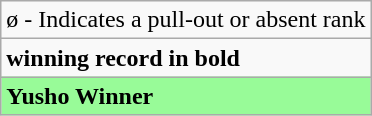<table class="wikitable">
<tr>
<td>ø - Indicates a pull-out or absent rank</td>
</tr>
<tr>
<td><strong>winning record in bold</strong></td>
</tr>
<tr>
<td style="background: PaleGreen;"><strong>Yusho Winner</strong></td>
</tr>
</table>
